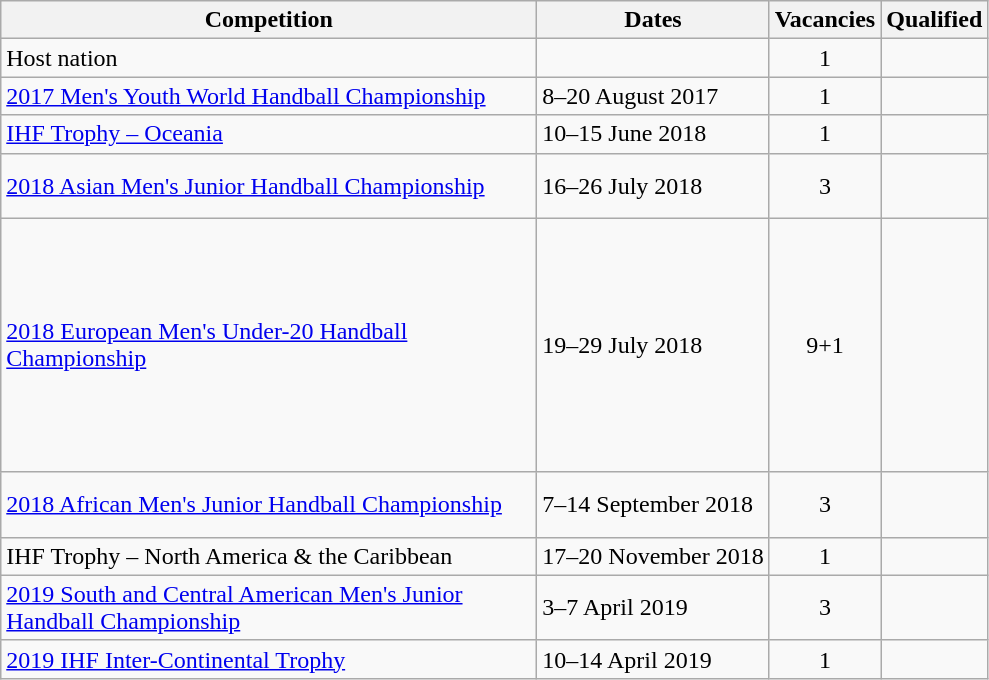<table class="wikitable">
<tr>
<th width=350>Competition</th>
<th>Dates</th>
<th>Vacancies</th>
<th>Qualified</th>
</tr>
<tr>
<td>Host nation</td>
<td></td>
<td align="center">1</td>
<td></td>
</tr>
<tr>
<td><a href='#'>2017 Men's Youth World Handball Championship</a></td>
<td>8–20 August 2017</td>
<td align="center">1</td>
<td></td>
</tr>
<tr>
<td><a href='#'>IHF Trophy – Oceania</a></td>
<td>10–15 June 2018</td>
<td align="center">1</td>
<td></td>
</tr>
<tr>
<td><a href='#'>2018 Asian Men's Junior Handball Championship</a></td>
<td>16–26 July 2018</td>
<td align="center">3</td>
<td><br><br></td>
</tr>
<tr>
<td><a href='#'>2018 European Men's Under-20 Handball Championship</a></td>
<td>19–29 July 2018</td>
<td align="center">9+1</td>
<td><br><br><br><br><br><br><br><br><br></td>
</tr>
<tr>
<td><a href='#'>2018 African Men's Junior Handball Championship</a></td>
<td>7–14 September 2018</td>
<td align="center">3</td>
<td><br><br></td>
</tr>
<tr>
<td>IHF Trophy – North America & the Caribbean</td>
<td>17–20 November 2018</td>
<td align="center">1</td>
<td></td>
</tr>
<tr>
<td><a href='#'>2019 South and Central American Men's Junior Handball Championship</a></td>
<td>3–7 April 2019</td>
<td align="center">3</td>
<td><br><br></td>
</tr>
<tr>
<td><a href='#'>2019 IHF Inter-Continental Trophy</a></td>
<td>10–14 April 2019</td>
<td align="center">1</td>
<td></td>
</tr>
</table>
